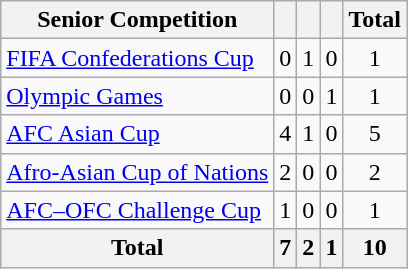<table class="wikitable" style="text-align: center;">
<tr>
<th>Senior Competition</th>
<th></th>
<th></th>
<th></th>
<th>Total</th>
</tr>
<tr>
<td align=left><a href='#'>FIFA Confederations Cup</a></td>
<td>0</td>
<td>1</td>
<td>0</td>
<td>1</td>
</tr>
<tr>
<td align=left><a href='#'>Olympic Games</a></td>
<td>0</td>
<td>0</td>
<td>1</td>
<td>1</td>
</tr>
<tr>
<td align=left><a href='#'>AFC Asian Cup</a></td>
<td>4</td>
<td>1</td>
<td>0</td>
<td>5</td>
</tr>
<tr>
<td align=left><a href='#'>Afro-Asian Cup of Nations</a></td>
<td>2</td>
<td>0</td>
<td>0</td>
<td>2</td>
</tr>
<tr>
<td align=left><a href='#'>AFC–OFC Challenge Cup</a></td>
<td>1</td>
<td>0</td>
<td>0</td>
<td>1</td>
</tr>
<tr>
<th>Total</th>
<th>7</th>
<th>2</th>
<th>1</th>
<th>10</th>
</tr>
</table>
